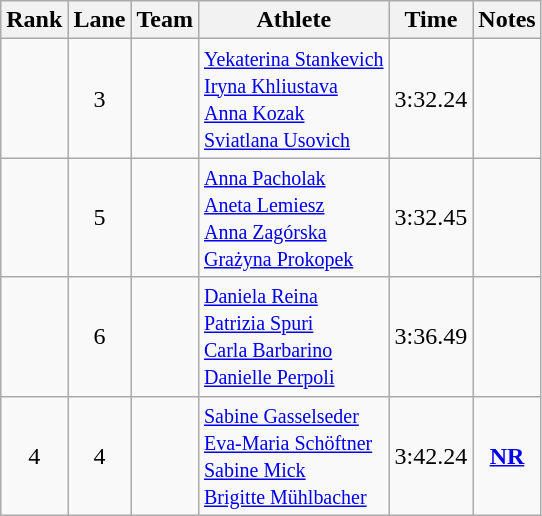<table class="wikitable sortable" style="text-align:center">
<tr>
<th>Rank</th>
<th>Lane</th>
<th>Team</th>
<th>Athlete</th>
<th>Time</th>
<th>Notes</th>
</tr>
<tr>
<td></td>
<td>3</td>
<td align=left></td>
<td align=left><small><a href='#'>Yekaterina Stankevich</a><br><a href='#'>Iryna Khliustava</a><br><a href='#'>Anna Kozak</a><br><a href='#'>Sviatlana Usovich</a></small></td>
<td>3:32.24</td>
<td></td>
</tr>
<tr>
<td></td>
<td>5</td>
<td align=left></td>
<td align=left><small><a href='#'>Anna Pacholak</a><br><a href='#'>Aneta Lemiesz</a><br><a href='#'>Anna Zagórska</a><br><a href='#'>Grażyna Prokopek</a></small></td>
<td>3:32.45</td>
<td></td>
</tr>
<tr>
<td></td>
<td>6</td>
<td align=left></td>
<td align=left><small><a href='#'>Daniela Reina</a><br><a href='#'>Patrizia Spuri</a><br><a href='#'>Carla Barbarino</a><br><a href='#'>Danielle Perpoli</a></small></td>
<td>3:36.49</td>
<td></td>
</tr>
<tr>
<td>4</td>
<td>4</td>
<td align=left></td>
<td align=left><small><a href='#'>Sabine Gasselseder</a><br><a href='#'>Eva-Maria Schöftner</a><br><a href='#'>Sabine Mick</a><br><a href='#'>Brigitte Mühlbacher</a></small></td>
<td>3:42.24</td>
<td><strong><a href='#'>NR</a></strong></td>
</tr>
</table>
